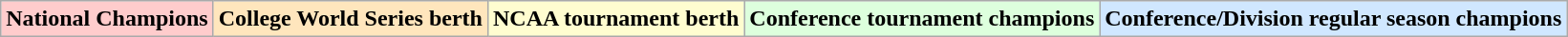<table class="wikitable">
<tr>
<td bgcolor="#FFCCCC"><strong>National Champions</strong></td>
<td bgcolor="#FFE6BD"><strong>College World Series berth</strong></td>
<td bgcolor="#fffdd0"><strong>NCAA tournament berth</strong></td>
<td bgcolor="#DDFFDD"><strong>Conference tournament champions</strong></td>
<td bgcolor="#D0E7FF"><strong>Conference/Division regular season champions</strong></td>
</tr>
</table>
